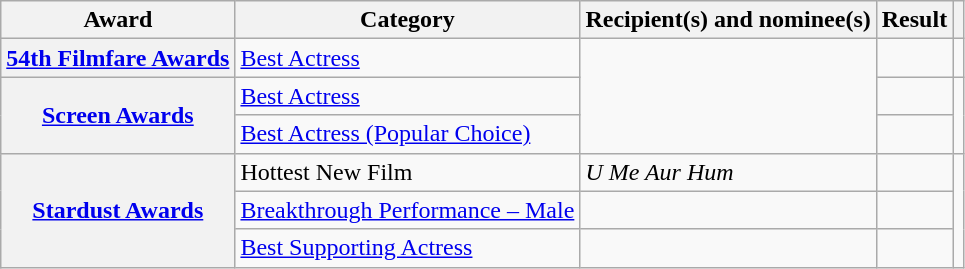<table class="wikitable plainrowheaders sortable">
<tr>
<th scope="col">Award</th>
<th scope="col">Category</th>
<th scope="col">Recipient(s) and nominee(s)</th>
<th scope="col">Result</th>
<th scope="col" class="unsortable"></th>
</tr>
<tr>
<th scope="row"><a href='#'>54th Filmfare Awards</a></th>
<td><a href='#'>Best Actress</a></td>
<td rowspan="3"></td>
<td></td>
<td style="text-align:center;"></td>
</tr>
<tr>
<th scope="row" rowspan="2"><a href='#'>Screen Awards</a></th>
<td><a href='#'>Best Actress</a></td>
<td></td>
<td style="text-align:center;" rowspan="2"><br></td>
</tr>
<tr>
<td><a href='#'>Best Actress (Popular Choice)</a></td>
<td></td>
</tr>
<tr>
<th scope="row" rowspan="3"><a href='#'>Stardust Awards</a></th>
<td>Hottest New Film</td>
<td><em>U Me Aur Hum</em></td>
<td></td>
<td style="text-align:center;" rowspan="3"></td>
</tr>
<tr>
<td><a href='#'>Breakthrough Performance – Male</a></td>
<td></td>
<td></td>
</tr>
<tr>
<td><a href='#'>Best Supporting Actress</a></td>
<td></td>
<td></td>
</tr>
</table>
